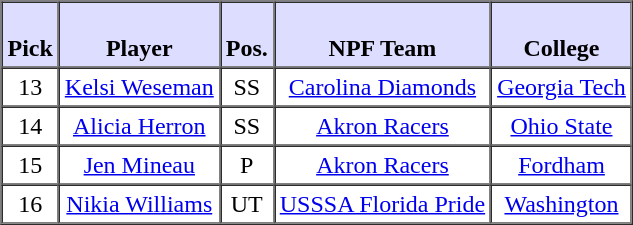<table style="text-align: center" border="1" cellpadding="3" cellspacing="0">
<tr>
<th style="background:#ddf;"><br>Pick</th>
<th style="background:#ddf;"><br>Player</th>
<th style="background:#ddf;"><br>Pos.</th>
<th style="background:#ddf;"><br>NPF Team</th>
<th style="background:#ddf;"><br>College</th>
</tr>
<tr>
<td>13</td>
<td><a href='#'>Kelsi Weseman</a></td>
<td>SS</td>
<td><a href='#'>Carolina Diamonds</a></td>
<td><a href='#'>Georgia Tech</a></td>
</tr>
<tr>
<td>14</td>
<td><a href='#'>Alicia Herron</a></td>
<td>SS</td>
<td><a href='#'>Akron Racers</a></td>
<td><a href='#'>Ohio State</a></td>
</tr>
<tr>
<td>15</td>
<td><a href='#'>Jen Mineau</a></td>
<td>P</td>
<td><a href='#'>Akron Racers</a></td>
<td><a href='#'>Fordham</a></td>
</tr>
<tr>
<td>16</td>
<td><a href='#'>Nikia Williams</a></td>
<td>UT</td>
<td><a href='#'>USSSA Florida Pride</a></td>
<td><a href='#'>Washington</a></td>
</tr>
</table>
